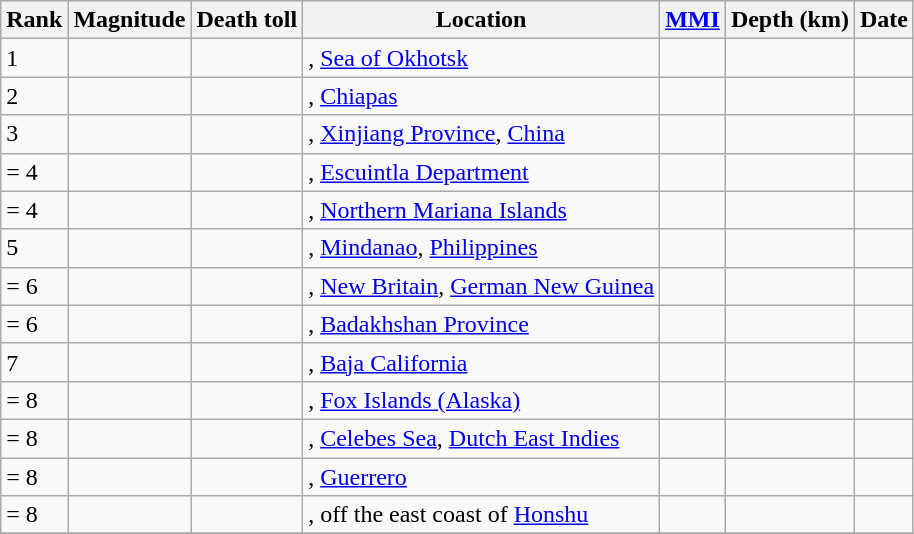<table class="sortable wikitable" style="font-size:100%;">
<tr>
<th>Rank</th>
<th>Magnitude</th>
<th>Death toll</th>
<th>Location</th>
<th><a href='#'>MMI</a></th>
<th>Depth (km)</th>
<th>Date</th>
</tr>
<tr>
<td>1</td>
<td></td>
<td></td>
<td>, <a href='#'>Sea of Okhotsk</a></td>
<td></td>
<td></td>
<td></td>
</tr>
<tr>
<td>2</td>
<td></td>
<td></td>
<td>, <a href='#'>Chiapas</a></td>
<td></td>
<td></td>
<td></td>
</tr>
<tr>
<td>3</td>
<td></td>
<td></td>
<td>, <a href='#'>Xinjiang Province</a>, <a href='#'>China</a></td>
<td></td>
<td></td>
<td></td>
</tr>
<tr>
<td>= 4</td>
<td></td>
<td></td>
<td>, <a href='#'>Escuintla Department</a></td>
<td></td>
<td></td>
<td></td>
</tr>
<tr>
<td>= 4</td>
<td></td>
<td></td>
<td>, <a href='#'>Northern Mariana Islands</a></td>
<td></td>
<td></td>
<td></td>
</tr>
<tr>
<td>5</td>
<td></td>
<td></td>
<td>, <a href='#'>Mindanao</a>, <a href='#'>Philippines</a></td>
<td></td>
<td></td>
<td></td>
</tr>
<tr>
<td>= 6</td>
<td></td>
<td></td>
<td>, <a href='#'>New Britain</a>, <a href='#'>German New Guinea</a></td>
<td></td>
<td></td>
<td></td>
</tr>
<tr>
<td>= 6</td>
<td></td>
<td></td>
<td>, <a href='#'>Badakhshan Province</a></td>
<td></td>
<td></td>
<td></td>
</tr>
<tr>
<td>7</td>
<td></td>
<td></td>
<td>, <a href='#'>Baja California</a></td>
<td></td>
<td></td>
<td></td>
</tr>
<tr>
<td>= 8</td>
<td></td>
<td></td>
<td>, <a href='#'>Fox Islands (Alaska)</a></td>
<td></td>
<td></td>
<td></td>
</tr>
<tr>
<td>= 8</td>
<td></td>
<td></td>
<td>, <a href='#'>Celebes Sea</a>, <a href='#'>Dutch East Indies</a></td>
<td></td>
<td></td>
<td></td>
</tr>
<tr>
<td>= 8</td>
<td></td>
<td></td>
<td>, <a href='#'>Guerrero</a></td>
<td></td>
<td></td>
<td></td>
</tr>
<tr>
<td>= 8</td>
<td></td>
<td></td>
<td>, off the east coast of <a href='#'>Honshu</a></td>
<td></td>
<td></td>
<td></td>
</tr>
<tr>
</tr>
</table>
